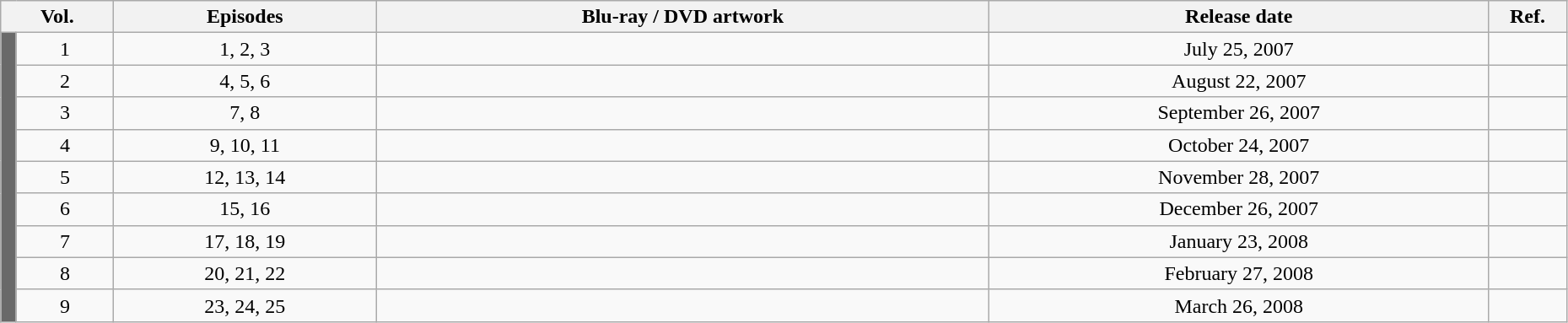<table class="wikitable" style="text-align: center; width: 98%;">
<tr>
<th colspan="2">Vol.</th>
<th>Episodes</th>
<th>Blu-ray / DVD artwork</th>
<th>Release date</th>
<th width="5%">Ref.</th>
</tr>
<tr>
<td rowspan="10" width="1%" style="background: DimGray;"></td>
<td>1</td>
<td>1, 2, 3</td>
<td></td>
<td>July 25, 2007</td>
<td></td>
</tr>
<tr>
<td>2</td>
<td>4, 5, 6</td>
<td></td>
<td>August 22, 2007</td>
<td></td>
</tr>
<tr>
<td>3</td>
<td>7, 8</td>
<td></td>
<td>September 26, 2007</td>
<td></td>
</tr>
<tr>
<td>4</td>
<td>9, 10, 11</td>
<td></td>
<td>October 24, 2007</td>
<td></td>
</tr>
<tr>
<td>5</td>
<td>12, 13, 14</td>
<td></td>
<td>November 28, 2007</td>
<td></td>
</tr>
<tr>
<td>6</td>
<td>15, 16</td>
<td></td>
<td>December 26, 2007</td>
<td></td>
</tr>
<tr>
<td>7</td>
<td>17, 18, 19</td>
<td></td>
<td>January 23, 2008</td>
<td></td>
</tr>
<tr>
<td>8</td>
<td>20, 21, 22</td>
<td></td>
<td>February 27, 2008</td>
<td></td>
</tr>
<tr>
<td>9</td>
<td>23, 24, 25</td>
<td></td>
<td>March 26, 2008</td>
<td></td>
</tr>
</table>
